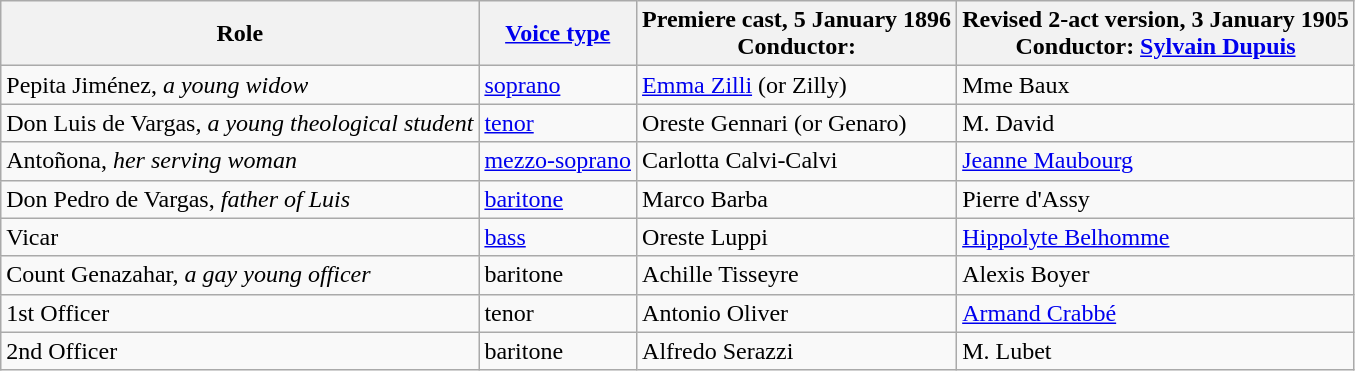<table class="wikitable">
<tr>
<th>Role</th>
<th><a href='#'>Voice type</a></th>
<th>Premiere cast, 5 January 1896<br>Conductor: </th>
<th>Revised 2-act version, 3 January 1905<br>Conductor: <a href='#'>Sylvain Dupuis</a></th>
</tr>
<tr>
<td>Pepita Jiménez, <em>a young widow</em></td>
<td><a href='#'>soprano</a></td>
<td><a href='#'>Emma Zilli</a> (or Zilly)</td>
<td>Mme Baux</td>
</tr>
<tr>
<td>Don Luis de Vargas, <em>a young theological student</em></td>
<td><a href='#'>tenor</a></td>
<td>Oreste Gennari (or Genaro)</td>
<td>M. David</td>
</tr>
<tr>
<td>Antoñona, <em>her serving woman</em></td>
<td><a href='#'>mezzo-soprano</a></td>
<td>Carlotta Calvi-Calvi</td>
<td><a href='#'>Jeanne Maubourg</a></td>
</tr>
<tr>
<td>Don Pedro de Vargas, <em>father of Luis</em></td>
<td><a href='#'>baritone</a></td>
<td>Marco Barba</td>
<td>Pierre d'Assy</td>
</tr>
<tr>
<td>Vicar</td>
<td><a href='#'>bass</a></td>
<td>Oreste Luppi</td>
<td><a href='#'>Hippolyte Belhomme</a></td>
</tr>
<tr>
<td>Count Genazahar, <em>a gay young officer</em></td>
<td>baritone</td>
<td>Achille Tisseyre</td>
<td>Alexis Boyer</td>
</tr>
<tr>
<td>1st Officer</td>
<td>tenor</td>
<td>Antonio Oliver</td>
<td><a href='#'>Armand Crabbé</a></td>
</tr>
<tr>
<td>2nd Officer</td>
<td>baritone</td>
<td>Alfredo Serazzi</td>
<td>M. Lubet</td>
</tr>
</table>
